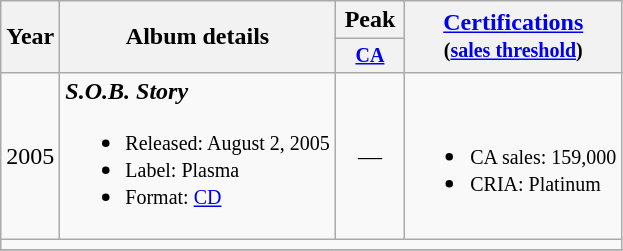<table class="wikitable" style="text-align:center;">
<tr>
<th rowspan="2">Year</th>
<th rowspan="2">Album details</th>
<th colspan="1">Peak</th>
<th rowspan="2"><a href='#'>Certifications</a><br><small>(<a href='#'>sales threshold</a>)</small></th>
</tr>
<tr style="font-size:smaller;">
<th width="40"><a href='#'>CA</a></th>
</tr>
<tr>
<td>2005</td>
<td align="left"><strong><em>S.O.B. Story</em></strong><br><ul><li><small>Released: August 2, 2005</small></li><li><small>Label: Plasma</small></li><li><small>Format: <a href='#'>CD</a></small></li></ul></td>
<td>—</td>
<td align="left"><br><ul><li><small>CA sales: 159,000</small></li><li><small>CRIA: Platinum</small></li></ul></td>
</tr>
<tr>
<td colspan="10"></td>
</tr>
<tr>
</tr>
</table>
